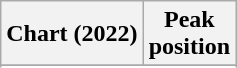<table class="wikitable sortable plainrowheaders" style="text-align:center;">
<tr>
<th scope="col">Chart (2022)</th>
<th scope="col">Peak<br>position</th>
</tr>
<tr>
</tr>
<tr>
</tr>
<tr>
</tr>
<tr>
</tr>
<tr>
</tr>
<tr>
</tr>
<tr>
</tr>
<tr>
</tr>
<tr>
</tr>
<tr>
</tr>
<tr>
</tr>
</table>
